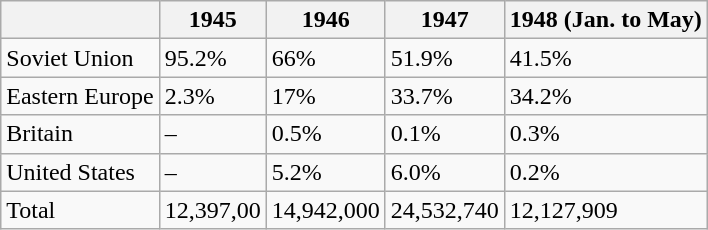<table class="wikitable">
<tr>
<th></th>
<th>1945</th>
<th>1946</th>
<th>1947</th>
<th>1948 (Jan. to May)</th>
</tr>
<tr>
<td>Soviet Union</td>
<td>95.2%</td>
<td>66%</td>
<td>51.9%</td>
<td>41.5%</td>
</tr>
<tr>
<td>Eastern Europe</td>
<td>2.3%</td>
<td>17%</td>
<td>33.7%</td>
<td>34.2%</td>
</tr>
<tr>
<td>Britain</td>
<td>–</td>
<td>0.5%</td>
<td>0.1%</td>
<td>0.3%</td>
</tr>
<tr>
<td>United States</td>
<td>–</td>
<td>5.2%</td>
<td>6.0%</td>
<td>0.2%</td>
</tr>
<tr>
<td>Total</td>
<td>12,397,00</td>
<td>14,942,000</td>
<td>24,532,740</td>
<td>12,127,909</td>
</tr>
</table>
